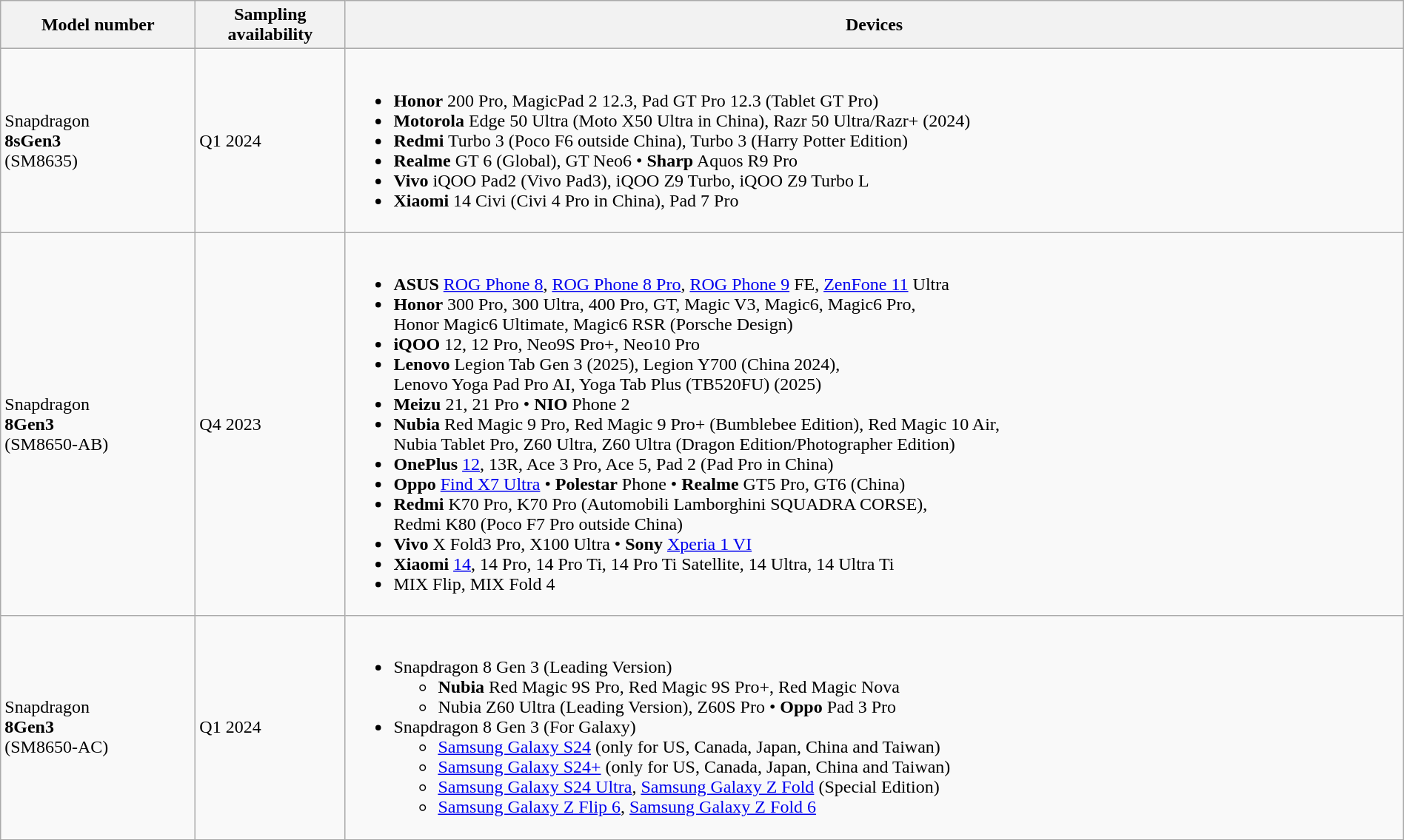<table class="wikitable" style="width:100%">
<tr>
<th>Model number</th>
<th>Sampling<br>availability</th>
<th>Devices</th>
</tr>
<tr>
<td>Snapdragon<br><b>8sGen3</b><br>(SM8635)</td>
<td>Q1 2024</td>
<td><br><ul><li><strong>Honor</strong> 200 Pro, MagicPad 2 12.3, Pad GT Pro 12.3 (Tablet GT Pro)</li><li><strong>Motorola</strong> Edge 50 Ultra (Moto X50 Ultra in China), Razr 50 Ultra/Razr+ (2024)</li><li><strong>Redmi</strong> Turbo 3 (Poco F6 outside China), Turbo 3 (Harry Potter Edition)</li><li><strong>Realme</strong> GT 6 (Global), GT Neo6 • <strong>Sharp</strong> Aquos R9 Pro</li><li><strong>Vivo</strong> iQOO Pad2 (Vivo Pad3), iQOO Z9 Turbo, iQOO Z9 Turbo L</li><li><strong>Xiaomi</strong> 14 Civi (Civi 4 Pro in China), Pad 7 Pro</li></ul></td>
</tr>
<tr>
<td>Snapdragon<br><b>8Gen3</b><br>(SM8650-AB)</td>
<td>Q4 2023</td>
<td><br><ul><li><strong>ASUS</strong> <a href='#'>ROG Phone 8</a>, <a href='#'>ROG Phone 8 Pro</a>, <a href='#'>ROG Phone 9</a> FE, <a href='#'>ZenFone 11</a> Ultra</li><li><strong>Honor</strong> 300 Pro, 300 Ultra, 400 Pro, GT, Magic V3, Magic6, Magic6 Pro, <br>Honor Magic6 Ultimate, Magic6 RSR (Porsche Design)</li><li><strong>iQOO</strong> 12, 12 Pro, Neo9S Pro+, Neo10 Pro</li><li><strong>Lenovo</strong> Legion Tab Gen 3 (2025), Legion Y700 (China 2024), <br>Lenovo Yoga Pad Pro AI, Yoga Tab Plus (TB520FU) (2025)</li><li><strong>Meizu</strong> 21, 21 Pro  • <strong>NIO</strong> Phone 2</li><li><strong>Nubia</strong> Red Magic 9 Pro, Red Magic 9 Pro+ (Bumblebee Edition), Red Magic 10 Air, <br>Nubia Tablet Pro, Z60 Ultra, Z60 Ultra (Dragon Edition/Photographer Edition)</li><li><strong>OnePlus</strong> <a href='#'>12</a>, 13R, Ace 3 Pro, Ace 5, Pad 2 (Pad Pro in China)</li><li><strong>Oppo</strong> <a href='#'>Find X7 Ultra</a> • <strong>Polestar</strong> Phone • <strong>Realme</strong> GT5 Pro, GT6 (China)</li><li><strong>Redmi</strong> K70 Pro, K70 Pro (Automobili Lamborghini SQUADRA CORSE), <br>Redmi K80 (Poco F7 Pro outside China)</li><li><strong>Vivo</strong> X Fold3 Pro, X100 Ultra • <strong>Sony</strong> <a href='#'>Xperia 1 VI</a></li><li><strong>Xiaomi</strong> <a href='#'>14</a>, 14 Pro, 14 Pro Ti, 14 Pro Ti Satellite, 14 Ultra, 14 Ultra Ti</li><li>MIX Flip, MIX Fold 4</li></ul></td>
</tr>
<tr>
<td>Snapdragon<br><b>8Gen3</b><br>(SM8650-AC)</td>
<td>Q1 2024</td>
<td><br><ul><li>Snapdragon 8 Gen 3 (Leading Version)<ul><li><strong>Nubia</strong> Red Magic 9S Pro, Red Magic 9S Pro+, Red Magic Nova</li><li>Nubia Z60 Ultra (Leading Version), Z60S Pro • <strong>Oppo</strong> Pad 3 Pro</li></ul></li><li>Snapdragon 8 Gen 3 (For Galaxy)<ul><li><a href='#'>Samsung Galaxy S24</a> (only for US, Canada, Japan, China and Taiwan)</li><li><a href='#'>Samsung Galaxy S24+</a> (only for US, Canada, Japan, China and Taiwan)</li><li><a href='#'>Samsung Galaxy S24 Ultra</a>, <a href='#'>Samsung Galaxy Z Fold</a> (Special Edition)</li><li><a href='#'>Samsung Galaxy Z Flip 6</a>, <a href='#'>Samsung Galaxy Z Fold 6</a></li></ul></li></ul></td>
</tr>
<tr>
</tr>
</table>
